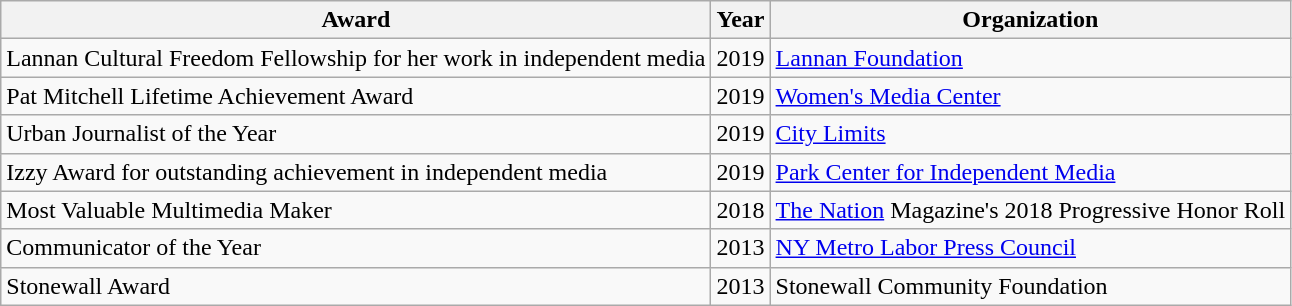<table class="wikitable">
<tr>
<th><strong>Award</strong></th>
<th><strong>Year</strong></th>
<th>Organization</th>
</tr>
<tr>
<td>Lannan Cultural Freedom Fellowship for her work in independent media</td>
<td>2019</td>
<td><a href='#'>Lannan Foundation</a></td>
</tr>
<tr>
<td>Pat Mitchell Lifetime Achievement Award</td>
<td>2019</td>
<td><a href='#'>Women's Media Center</a></td>
</tr>
<tr>
<td>Urban Journalist of the Year</td>
<td>2019</td>
<td><a href='#'>City Limits</a></td>
</tr>
<tr>
<td>Izzy Award for outstanding achievement in independent media</td>
<td>2019</td>
<td><a href='#'>Park Center for Independent Media</a></td>
</tr>
<tr>
<td>Most Valuable Multimedia Maker</td>
<td>2018</td>
<td><a href='#'>The Nation</a> Magazine's 2018 Progressive Honor Roll</td>
</tr>
<tr>
<td>Communicator of the Year</td>
<td>2013</td>
<td><a href='#'>NY Metro Labor Press Council</a></td>
</tr>
<tr>
<td>Stonewall Award</td>
<td>2013</td>
<td>Stonewall Community Foundation</td>
</tr>
</table>
